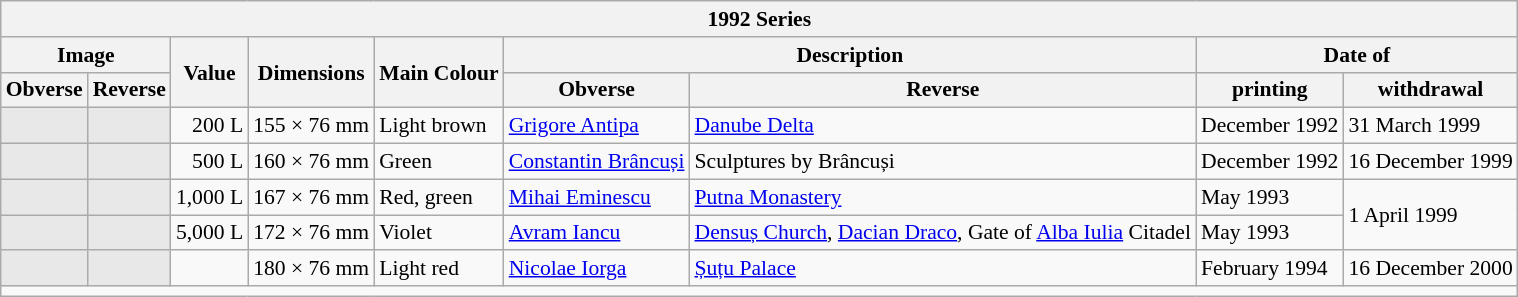<table class="wikitable" style="font-size: 90%">
<tr>
<th colspan=9>1992 Series</th>
</tr>
<tr>
<th colspan=2>Image</th>
<th rowspan=2>Value</th>
<th rowspan=2>Dimensions</th>
<th rowspan=2>Main Colour</th>
<th colspan=2>Description</th>
<th colspan=2>Date of</th>
</tr>
<tr>
<th>Obverse</th>
<th>Reverse</th>
<th>Obverse</th>
<th>Reverse</th>
<th>printing</th>
<th>withdrawal</th>
</tr>
<tr>
<td align=right bgcolor="#E8E8E8"></td>
<td align=left bgcolor="#E8E8E8"></td>
<td align=right>200 L</td>
<td>155 × 76 mm</td>
<td>Light brown</td>
<td><a href='#'>Grigore Antipa</a></td>
<td><a href='#'>Danube Delta</a></td>
<td>December 1992</td>
<td>31 March 1999</td>
</tr>
<tr>
<td align=right bgcolor="#E8E8E8"></td>
<td align=left bgcolor="#E8E8E8"></td>
<td align=right>500 L</td>
<td>160 × 76 mm</td>
<td>Green</td>
<td><a href='#'>Constantin Brâncuși</a></td>
<td>Sculptures by Brâncuși</td>
<td>December 1992</td>
<td>16 December 1999</td>
</tr>
<tr>
<td align=right bgcolor="#E8E8E8"></td>
<td align=left bgcolor="#E8E8E8"></td>
<td align=right>1,000 L</td>
<td>167 × 76 mm</td>
<td>Red, green</td>
<td><a href='#'>Mihai Eminescu</a></td>
<td><a href='#'>Putna Monastery</a></td>
<td>May 1993</td>
<td rowspan=2>1 April 1999</td>
</tr>
<tr>
<td align=right bgcolor="#E8E8E8"></td>
<td align=left bgcolor="#E8E8E8"></td>
<td align=right>5,000 L</td>
<td>172 × 76 mm</td>
<td>Violet</td>
<td><a href='#'>Avram Iancu</a></td>
<td><a href='#'>Densuș Church</a>, <a href='#'>Dacian Draco</a>, Gate of <a href='#'>Alba Iulia</a> Citadel</td>
<td>May 1993</td>
</tr>
<tr>
<td align=right bgcolor="#E8E8E8"></td>
<td align=left bgcolor="#E8E8E8"></td>
<td align=right></td>
<td>180 × 76 mm</td>
<td>Light red</td>
<td><a href='#'>Nicolae Iorga</a></td>
<td><a href='#'>Șuțu Palace</a></td>
<td>February 1994</td>
<td>16 December 2000</td>
</tr>
<tr>
<td colspan=9></td>
</tr>
</table>
